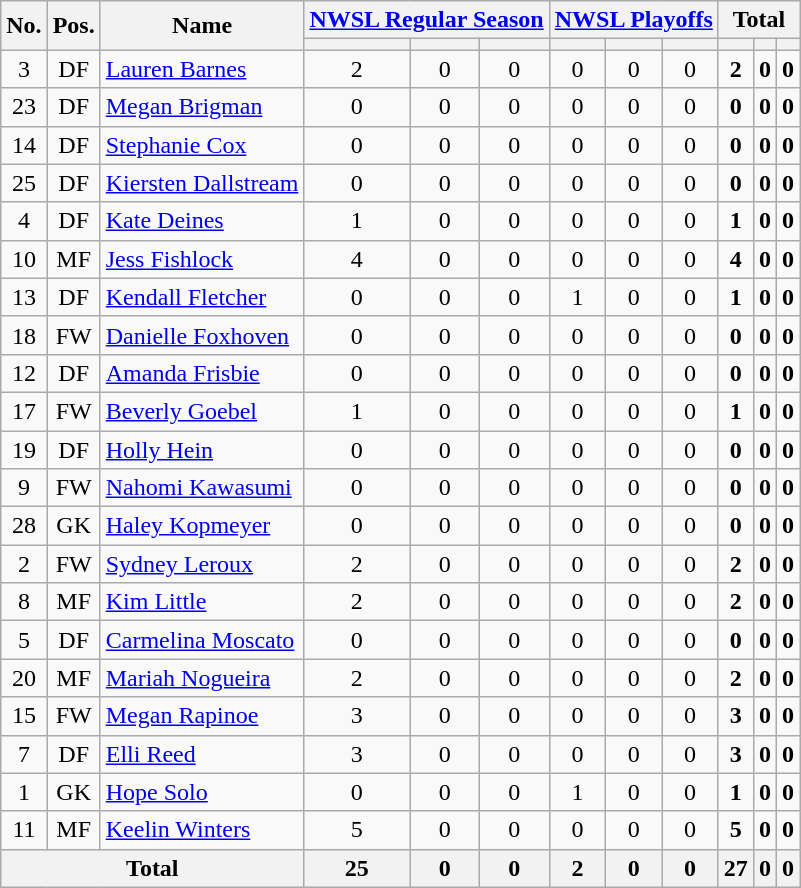<table class="wikitable sortable" style="text-align: center;">
<tr>
<th rowspan="2">No.</th>
<th rowspan="2">Pos.</th>
<th rowspan="2">Name</th>
<th colspan="3"><a href='#'>NWSL Regular Season</a></th>
<th colspan="3"><a href='#'>NWSL Playoffs</a></th>
<th colspan="3">Total</th>
</tr>
<tr>
<th></th>
<th></th>
<th></th>
<th></th>
<th></th>
<th></th>
<th></th>
<th></th>
<th></th>
</tr>
<tr>
<td>3</td>
<td>DF</td>
<td align=left> <a href='#'>Lauren Barnes</a></td>
<td>2</td>
<td>0</td>
<td>0</td>
<td>0</td>
<td>0</td>
<td>0</td>
<td><strong>2</strong></td>
<td><strong>0</strong></td>
<td><strong>0</strong></td>
</tr>
<tr>
<td>23</td>
<td>DF</td>
<td align=left> <a href='#'>Megan Brigman</a></td>
<td>0</td>
<td>0</td>
<td>0</td>
<td>0</td>
<td>0</td>
<td>0</td>
<td><strong>0</strong></td>
<td><strong>0</strong></td>
<td><strong>0</strong></td>
</tr>
<tr>
<td>14</td>
<td>DF</td>
<td align=left> <a href='#'>Stephanie Cox</a></td>
<td>0</td>
<td>0</td>
<td>0</td>
<td>0</td>
<td>0</td>
<td>0</td>
<td><strong>0</strong></td>
<td><strong>0</strong></td>
<td><strong>0</strong></td>
</tr>
<tr>
<td>25</td>
<td>DF</td>
<td align=left> <a href='#'>Kiersten Dallstream</a></td>
<td>0</td>
<td>0</td>
<td>0</td>
<td>0</td>
<td>0</td>
<td>0</td>
<td><strong>0</strong></td>
<td><strong>0</strong></td>
<td><strong>0</strong></td>
</tr>
<tr>
<td>4</td>
<td>DF</td>
<td align=left> <a href='#'>Kate Deines</a></td>
<td>1</td>
<td>0</td>
<td>0</td>
<td>0</td>
<td>0</td>
<td>0</td>
<td><strong>1</strong></td>
<td><strong>0</strong></td>
<td><strong>0</strong></td>
</tr>
<tr>
<td>10</td>
<td>MF</td>
<td align=left> <a href='#'>Jess Fishlock</a></td>
<td>4</td>
<td>0</td>
<td>0</td>
<td>0</td>
<td>0</td>
<td>0</td>
<td><strong>4</strong></td>
<td><strong>0</strong></td>
<td><strong>0</strong></td>
</tr>
<tr>
<td>13</td>
<td>DF</td>
<td align=left> <a href='#'>Kendall Fletcher</a></td>
<td>0</td>
<td>0</td>
<td>0</td>
<td>1</td>
<td>0</td>
<td>0</td>
<td><strong>1</strong></td>
<td><strong>0</strong></td>
<td><strong>0</strong></td>
</tr>
<tr>
<td>18</td>
<td>FW</td>
<td align=left> <a href='#'>Danielle Foxhoven</a></td>
<td>0</td>
<td>0</td>
<td>0</td>
<td>0</td>
<td>0</td>
<td>0</td>
<td><strong>0</strong></td>
<td><strong>0</strong></td>
<td><strong>0</strong></td>
</tr>
<tr>
<td>12</td>
<td>DF</td>
<td align=left> <a href='#'>Amanda Frisbie</a></td>
<td>0</td>
<td>0</td>
<td>0</td>
<td>0</td>
<td>0</td>
<td>0</td>
<td><strong>0</strong></td>
<td><strong>0</strong></td>
<td><strong>0</strong></td>
</tr>
<tr>
<td>17</td>
<td>FW</td>
<td align=left> <a href='#'>Beverly Goebel</a></td>
<td>1</td>
<td>0</td>
<td>0</td>
<td>0</td>
<td>0</td>
<td>0</td>
<td><strong>1</strong></td>
<td><strong>0</strong></td>
<td><strong>0</strong></td>
</tr>
<tr>
<td>19</td>
<td>DF</td>
<td align=left> <a href='#'>Holly Hein</a></td>
<td>0</td>
<td>0</td>
<td>0</td>
<td>0</td>
<td>0</td>
<td>0</td>
<td><strong>0</strong></td>
<td><strong>0</strong></td>
<td><strong>0</strong></td>
</tr>
<tr>
<td>9</td>
<td>FW</td>
<td align=left> <a href='#'>Nahomi Kawasumi</a></td>
<td>0</td>
<td>0</td>
<td>0</td>
<td>0</td>
<td>0</td>
<td>0</td>
<td><strong>0</strong></td>
<td><strong>0</strong></td>
<td><strong>0</strong></td>
</tr>
<tr>
<td>28</td>
<td>GK</td>
<td align=left> <a href='#'>Haley Kopmeyer</a></td>
<td>0</td>
<td>0</td>
<td>0</td>
<td>0</td>
<td>0</td>
<td>0</td>
<td><strong>0</strong></td>
<td><strong>0</strong></td>
<td><strong>0</strong></td>
</tr>
<tr>
<td>2</td>
<td>FW</td>
<td align=left> <a href='#'>Sydney Leroux</a></td>
<td>2</td>
<td>0</td>
<td>0</td>
<td>0</td>
<td>0</td>
<td>0</td>
<td><strong>2</strong></td>
<td><strong>0</strong></td>
<td><strong>0</strong></td>
</tr>
<tr>
<td>8</td>
<td>MF</td>
<td align=left> <a href='#'>Kim Little</a></td>
<td>2</td>
<td>0</td>
<td>0</td>
<td>0</td>
<td>0</td>
<td>0</td>
<td><strong>2</strong></td>
<td><strong>0</strong></td>
<td><strong>0</strong></td>
</tr>
<tr>
<td>5</td>
<td>DF</td>
<td align=left> <a href='#'>Carmelina Moscato</a></td>
<td>0</td>
<td>0</td>
<td>0</td>
<td>0</td>
<td>0</td>
<td>0</td>
<td><strong>0</strong></td>
<td><strong>0</strong></td>
<td><strong>0</strong></td>
</tr>
<tr>
<td>20</td>
<td>MF</td>
<td align=left> <a href='#'>Mariah Nogueira</a></td>
<td>2</td>
<td>0</td>
<td>0</td>
<td>0</td>
<td>0</td>
<td>0</td>
<td><strong>2</strong></td>
<td><strong>0</strong></td>
<td><strong>0</strong></td>
</tr>
<tr>
<td>15</td>
<td>FW</td>
<td align=left> <a href='#'>Megan Rapinoe</a></td>
<td>3</td>
<td>0</td>
<td>0</td>
<td>0</td>
<td>0</td>
<td>0</td>
<td><strong>3</strong></td>
<td><strong>0</strong></td>
<td><strong>0</strong></td>
</tr>
<tr>
<td>7</td>
<td>DF</td>
<td align=left> <a href='#'>Elli Reed</a></td>
<td>3</td>
<td>0</td>
<td>0</td>
<td>0</td>
<td>0</td>
<td>0</td>
<td><strong>3</strong></td>
<td><strong>0</strong></td>
<td><strong>0</strong></td>
</tr>
<tr>
<td>1</td>
<td>GK</td>
<td align=left> <a href='#'>Hope Solo</a></td>
<td>0</td>
<td>0</td>
<td>0</td>
<td>1</td>
<td>0</td>
<td>0</td>
<td><strong>1</strong></td>
<td><strong>0</strong></td>
<td><strong>0</strong></td>
</tr>
<tr>
<td>11</td>
<td>MF</td>
<td align=left> <a href='#'>Keelin Winters</a></td>
<td>5</td>
<td>0</td>
<td>0</td>
<td>0</td>
<td>0</td>
<td>0</td>
<td><strong>5</strong></td>
<td><strong>0</strong></td>
<td><strong>0</strong></td>
</tr>
<tr>
<th colspan=3>Total</th>
<th>25</th>
<th>0</th>
<th>0</th>
<th>2</th>
<th>0</th>
<th>0</th>
<th>27</th>
<th>0</th>
<th>0</th>
</tr>
</table>
